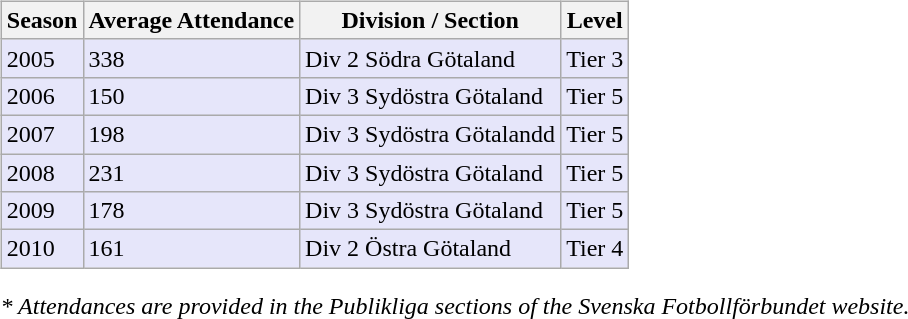<table>
<tr>
<td valign="top" width=0%><br><table class="wikitable">
<tr style="background:#f0f6fa;">
<th><strong>Season</strong></th>
<th><strong>Average Attendance</strong></th>
<th><strong>Division / Section</strong></th>
<th><strong>Level</strong></th>
</tr>
<tr>
<td style="background:#E6E6FA;">2005</td>
<td style="background:#E6E6FA;">338</td>
<td style="background:#E6E6FA;">Div 2 Södra Götaland</td>
<td style="background:#E6E6FA;">Tier 3</td>
</tr>
<tr>
<td style="background:#E6E6FA;">2006</td>
<td style="background:#E6E6FA;">150</td>
<td style="background:#E6E6FA;">Div 3 Sydöstra Götaland</td>
<td style="background:#E6E6FA;">Tier 5</td>
</tr>
<tr>
<td style="background:#E6E6FA;">2007</td>
<td style="background:#E6E6FA;">198</td>
<td style="background:#E6E6FA;">Div 3 Sydöstra Götalandd</td>
<td style="background:#E6E6FA;">Tier 5</td>
</tr>
<tr>
<td style="background:#E6E6FA;">2008</td>
<td style="background:#E6E6FA;">231</td>
<td style="background:#E6E6FA;">Div 3 Sydöstra Götaland</td>
<td style="background:#E6E6FA;">Tier 5</td>
</tr>
<tr>
<td style="background:#E6E6FA;">2009</td>
<td style="background:#E6E6FA;">178</td>
<td style="background:#E6E6FA;">Div 3 Sydöstra Götaland</td>
<td style="background:#E6E6FA;">Tier 5</td>
</tr>
<tr>
<td style="background:#E6E6FA;">2010</td>
<td style="background:#E6E6FA;">161</td>
<td style="background:#E6E6FA;">Div 2 Östra Götaland</td>
<td style="background:#E6E6FA;">Tier 4</td>
</tr>
</table>
<em>* Attendances are provided in the Publikliga sections of the Svenska Fotbollförbundet website.</em> </td>
</tr>
</table>
